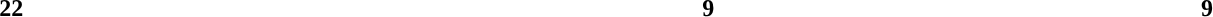<table style="width:100%; text-align:center;">
<tr>
<td style="background:"><strong>22</strong></td>
<td style="background:"><strong>9</strong></td>
<td style="background:"><strong>9</strong></td>
</tr>
<tr>
<td><span></span></td>
<td><span></span></td>
<td><span></span></td>
</tr>
</table>
